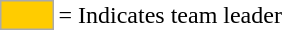<table>
<tr>
<td style="background:#fc0; border:1px solid #aaa; width:2em;"></td>
<td>= Indicates team leader</td>
</tr>
</table>
